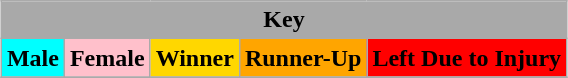<table class="wikitable" style="text-align:center; margin: 1em auto;">
<tr>
<td colspan="5" bgcolor="darkgrey"><strong>Key</strong></td>
</tr>
<tr>
<td bgcolor="cyan"><strong>Male</strong></td>
<td bgcolor="pink"><strong>Female</strong></td>
<td bgcolor="gold"><strong>Winner</strong></td>
<td bgcolor="orange"><strong>Runner-Up</strong></td>
<td bgcolor="red"><strong>Left Due to Injury</strong></td>
</tr>
<tr>
</tr>
</table>
